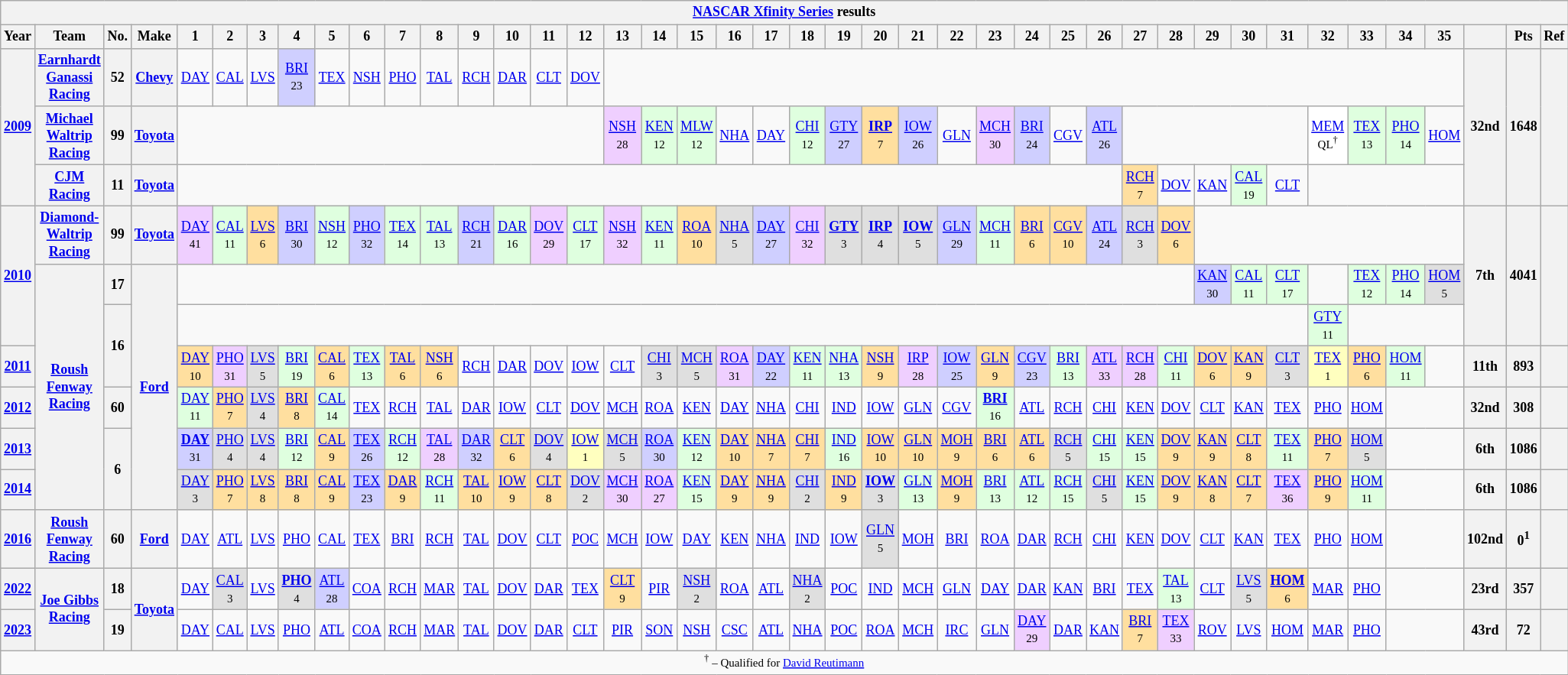<table class="wikitable" style="text-align:center; font-size:75%">
<tr>
<th colspan=42><a href='#'>NASCAR Xfinity Series</a> results</th>
</tr>
<tr>
<th>Year</th>
<th>Team</th>
<th>No.</th>
<th>Make</th>
<th>1</th>
<th>2</th>
<th>3</th>
<th>4</th>
<th>5</th>
<th>6</th>
<th>7</th>
<th>8</th>
<th>9</th>
<th>10</th>
<th>11</th>
<th>12</th>
<th>13</th>
<th>14</th>
<th>15</th>
<th>16</th>
<th>17</th>
<th>18</th>
<th>19</th>
<th>20</th>
<th>21</th>
<th>22</th>
<th>23</th>
<th>24</th>
<th>25</th>
<th>26</th>
<th>27</th>
<th>28</th>
<th>29</th>
<th>30</th>
<th>31</th>
<th>32</th>
<th>33</th>
<th>34</th>
<th>35</th>
<th></th>
<th>Pts</th>
<th>Ref</th>
</tr>
<tr>
<th rowspan=3><a href='#'>2009</a></th>
<th><a href='#'>Earnhardt Ganassi Racing</a></th>
<th>52</th>
<th><a href='#'>Chevy</a></th>
<td><a href='#'>DAY</a></td>
<td><a href='#'>CAL</a></td>
<td><a href='#'>LVS</a></td>
<td style="background:#CFCFFF;"><a href='#'>BRI</a><br><small>23</small></td>
<td><a href='#'>TEX</a></td>
<td><a href='#'>NSH</a></td>
<td><a href='#'>PHO</a></td>
<td><a href='#'>TAL</a></td>
<td><a href='#'>RCH</a></td>
<td><a href='#'>DAR</a></td>
<td><a href='#'>CLT</a></td>
<td><a href='#'>DOV</a></td>
<td colspan=23></td>
<th rowspan=3>32nd</th>
<th rowspan=3>1648</th>
<th rowspan=3></th>
</tr>
<tr>
<th><a href='#'>Michael Waltrip Racing</a></th>
<th>99</th>
<th><a href='#'>Toyota</a></th>
<td colspan=12></td>
<td style="background:#EFCFFF;"><a href='#'>NSH</a><br><small>28</small></td>
<td style="background:#DFFFDF;"><a href='#'>KEN</a><br><small>12</small></td>
<td style="background:#DFFFDF;"><a href='#'>MLW</a><br><small>12</small></td>
<td><a href='#'>NHA</a></td>
<td><a href='#'>DAY</a></td>
<td style="background:#DFFFDF;"><a href='#'>CHI</a><br><small>12</small></td>
<td style="background:#CFCFFF;"><a href='#'>GTY</a><br><small>27</small></td>
<td style="background:#FFDF9F;"><strong><a href='#'>IRP</a></strong><br><small>7</small></td>
<td style="background:#CFCFFF;"><a href='#'>IOW</a><br><small>26</small></td>
<td><a href='#'>GLN</a></td>
<td style="background:#EFCFFF;"><a href='#'>MCH</a><br><small>30</small></td>
<td style="background:#CFCFFF;"><a href='#'>BRI</a><br><small>24</small></td>
<td><a href='#'>CGV</a></td>
<td style="background:#CFCFFF;"><a href='#'>ATL</a><br><small>26</small></td>
<td colspan=5></td>
<td style="background:#FFFFFF;"><a href='#'>MEM</a><br><small>QL<sup>†</sup></small></td>
<td style="background:#DFFFDF;"><a href='#'>TEX</a><br><small>13</small></td>
<td style="background:#DFFFDF;"><a href='#'>PHO</a><br><small>14</small></td>
<td><a href='#'>HOM</a></td>
</tr>
<tr>
<th><a href='#'>CJM Racing</a></th>
<th>11</th>
<th><a href='#'>Toyota</a></th>
<td colspan=26></td>
<td style="background:#FFDF9F;"><a href='#'>RCH</a><br><small>7</small></td>
<td><a href='#'>DOV</a></td>
<td><a href='#'>KAN</a></td>
<td style="background:#DFFFDF;"><a href='#'>CAL</a><br><small>19</small></td>
<td><a href='#'>CLT</a></td>
<td colspan=4></td>
</tr>
<tr>
<th rowspan=3><a href='#'>2010</a></th>
<th><a href='#'>Diamond-Waltrip Racing</a></th>
<th>99</th>
<th><a href='#'>Toyota</a></th>
<td style="background:#EFCFFF;"><a href='#'>DAY</a><br><small>41</small></td>
<td style="background:#DFFFDF;"><a href='#'>CAL</a><br><small>11</small></td>
<td style="background:#FFDF9F;"><a href='#'>LVS</a><br><small>6</small></td>
<td style="background:#CFCFFF;"><a href='#'>BRI</a><br><small>30</small></td>
<td style="background:#DFFFDF;"><a href='#'>NSH</a><br><small>12</small></td>
<td style="background:#CFCFFF;"><a href='#'>PHO</a><br><small>32</small></td>
<td style="background:#DFFFDF;"><a href='#'>TEX</a><br><small>14</small></td>
<td style="background:#DFFFDF;"><a href='#'>TAL</a><br><small>13</small></td>
<td style="background:#CFCFFF;"><a href='#'>RCH</a><br><small>21</small></td>
<td style="background:#DFFFDF;"><a href='#'>DAR</a><br><small>16</small></td>
<td style="background:#EFCFFF;"><a href='#'>DOV</a><br><small>29</small></td>
<td style="background:#DFFFDF;"><a href='#'>CLT</a><br><small>17</small></td>
<td style="background:#EFCFFF;"><a href='#'>NSH</a><br><small>32</small></td>
<td style="background:#DFFFDF;"><a href='#'>KEN</a><br><small>11</small></td>
<td style="background:#FFDF9F;"><a href='#'>ROA</a><br><small>10</small></td>
<td style="background:#DFDFDF;"><a href='#'>NHA</a><br><small>5</small></td>
<td style="background:#CFCFFF;"><a href='#'>DAY</a><br><small>27</small></td>
<td style="background:#EFCFFF;"><a href='#'>CHI</a><br><small>32</small></td>
<td style="background:#DFDFDF;"><strong><a href='#'>GTY</a></strong><br><small>3</small></td>
<td style="background:#DFDFDF;"><strong><a href='#'>IRP</a></strong><br><small>4</small></td>
<td style="background:#DFDFDF;"><strong><a href='#'>IOW</a></strong><br><small>5</small></td>
<td style="background:#CFCFFF;"><a href='#'>GLN</a><br><small>29</small></td>
<td style="background:#DFFFDF;"><a href='#'>MCH</a><br><small>11</small></td>
<td style="background:#FFDF9F;"><a href='#'>BRI</a><br><small>6</small></td>
<td style="background:#FFDF9F;"><a href='#'>CGV</a><br><small>10</small></td>
<td style="background:#CFCFFF;"><a href='#'>ATL</a><br><small>24</small></td>
<td style="background:#DFDFDF;"><a href='#'>RCH</a><br><small>3</small></td>
<td style="background:#FFDF9F;"><a href='#'>DOV</a><br><small>6</small></td>
<td colspan=7></td>
<th rowspan=3>7th</th>
<th rowspan=3>4041</th>
<th rowspan=3></th>
</tr>
<tr>
<th rowspan=6><a href='#'>Roush Fenway Racing</a></th>
<th>17</th>
<th rowspan=6><a href='#'>Ford</a></th>
<td colspan=28></td>
<td style="background:#CFCFFF;"><a href='#'>KAN</a><br><small>30</small></td>
<td style="background:#DFFFDF;"><a href='#'>CAL</a><br><small>11</small></td>
<td style="background:#DFFFDF;"><a href='#'>CLT</a><br><small>17</small></td>
<td></td>
<td style="background:#DFFFDF;"><a href='#'>TEX</a><br><small>12</small></td>
<td style="background:#DFFFDF;"><a href='#'>PHO</a><br><small>14</small></td>
<td style="background:#DFDFDF;"><a href='#'>HOM</a><br><small>5</small></td>
</tr>
<tr>
<th rowspan=2>16</th>
<td colspan=31></td>
<td style="background:#DFFFDF;"><a href='#'>GTY</a><br><small>11</small></td>
<td colspan=3></td>
</tr>
<tr>
<th><a href='#'>2011</a></th>
<td style="background:#FFDF9F;"><a href='#'>DAY</a><br><small>10</small></td>
<td style="background:#EFCFFF;"><a href='#'>PHO</a><br><small>31</small></td>
<td style="background:#DFDFDF;"><a href='#'>LVS</a><br><small>5</small></td>
<td style="background:#DFFFDF;"><a href='#'>BRI</a><br><small>19</small></td>
<td style="background:#FFDF9F;"><a href='#'>CAL</a><br><small>6</small></td>
<td style="background:#DFFFDF;"><a href='#'>TEX</a><br><small>13</small></td>
<td style="background:#FFDF9F;"><a href='#'>TAL</a><br><small>6</small></td>
<td style="background:#FFDF9F;"><a href='#'>NSH</a><br><small>6</small></td>
<td><a href='#'>RCH</a></td>
<td><a href='#'>DAR</a></td>
<td><a href='#'>DOV</a></td>
<td><a href='#'>IOW</a></td>
<td><a href='#'>CLT</a></td>
<td style="background:#DFDFDF;"><a href='#'>CHI</a><br><small>3</small></td>
<td style="background:#DFDFDF;"><a href='#'>MCH</a><br><small>5</small></td>
<td style="background:#EFCFFF;"><a href='#'>ROA</a><br><small>31</small></td>
<td style="background:#CFCFFF;"><a href='#'>DAY</a><br><small>22</small></td>
<td style="background:#DFFFDF;"><a href='#'>KEN</a><br><small>11</small></td>
<td style="background:#DFFFDF;"><a href='#'>NHA</a><br><small>13</small></td>
<td style="background:#FFDF9F;"><a href='#'>NSH</a><br><small>9</small></td>
<td style="background:#EFCFFF;"><a href='#'>IRP</a><br><small>28</small></td>
<td style="background:#CFCFFF;"><a href='#'>IOW</a><br><small>25</small></td>
<td style="background:#FFDF9F;"><a href='#'>GLN</a><br><small>9</small></td>
<td style="background:#CFCFFF;"><a href='#'>CGV</a><br><small>23</small></td>
<td style="background:#DFFFDF;"><a href='#'>BRI</a><br><small>13</small></td>
<td style="background:#EFCFFF;"><a href='#'>ATL</a><br><small>33</small></td>
<td style="background:#EFCFFF;"><a href='#'>RCH</a><br><small>28</small></td>
<td style="background:#DFFFDF;"><a href='#'>CHI</a><br><small>11</small></td>
<td style="background:#FFDF9F;"><a href='#'>DOV</a><br><small>6</small></td>
<td style="background:#FFDF9F;"><a href='#'>KAN</a><br><small>9</small></td>
<td style="background:#DFDFDF;"><a href='#'>CLT</a><br><small>3</small></td>
<td style="background:#FFFFBF;"><a href='#'>TEX</a><br><small>1</small></td>
<td style="background:#FFDF9F;"><a href='#'>PHO</a><br><small>6</small></td>
<td style="background:#DFFFDF;"><a href='#'>HOM</a><br><small>11</small></td>
<td></td>
<th>11th</th>
<th>893</th>
<th></th>
</tr>
<tr>
<th><a href='#'>2012</a></th>
<th>60</th>
<td style="background:#DFFFDF;"><a href='#'>DAY</a><br><small>11</small></td>
<td style="background:#FFDF9F;"><a href='#'>PHO</a><br><small>7</small></td>
<td style="background:#DFDFDF;"><a href='#'>LVS</a><br><small>4</small></td>
<td style="background:#FFDF9F;"><a href='#'>BRI</a><br><small>8</small></td>
<td style="background:#DFFFDF;"><a href='#'>CAL</a><br><small>14</small></td>
<td><a href='#'>TEX</a></td>
<td><a href='#'>RCH</a></td>
<td><a href='#'>TAL</a></td>
<td><a href='#'>DAR</a></td>
<td><a href='#'>IOW</a></td>
<td><a href='#'>CLT</a></td>
<td><a href='#'>DOV</a></td>
<td><a href='#'>MCH</a></td>
<td><a href='#'>ROA</a></td>
<td><a href='#'>KEN</a></td>
<td><a href='#'>DAY</a></td>
<td><a href='#'>NHA</a></td>
<td><a href='#'>CHI</a></td>
<td><a href='#'>IND</a></td>
<td><a href='#'>IOW</a></td>
<td><a href='#'>GLN</a></td>
<td><a href='#'>CGV</a></td>
<td style="background:#DFFFDF;"><strong><a href='#'>BRI</a></strong><br><small>16</small></td>
<td><a href='#'>ATL</a></td>
<td><a href='#'>RCH</a></td>
<td><a href='#'>CHI</a></td>
<td><a href='#'>KEN</a></td>
<td><a href='#'>DOV</a></td>
<td><a href='#'>CLT</a></td>
<td><a href='#'>KAN</a></td>
<td><a href='#'>TEX</a></td>
<td><a href='#'>PHO</a></td>
<td><a href='#'>HOM</a></td>
<td colspan=2></td>
<th>32nd</th>
<th>308</th>
<th></th>
</tr>
<tr>
<th><a href='#'>2013</a></th>
<th rowspan=2>6</th>
<td style="background:#CFCFFF;"><strong><a href='#'>DAY</a></strong><br><small>31</small></td>
<td style="background:#DFDFDF;"><a href='#'>PHO</a><br><small>4</small></td>
<td style="background:#DFDFDF;"><a href='#'>LVS</a><br><small>4</small></td>
<td style="background:#DFFFDF;"><a href='#'>BRI</a><br><small>12</small></td>
<td style="background:#FFDF9F;"><a href='#'>CAL</a><br><small>9</small></td>
<td style="background:#CFCFFF;"><a href='#'>TEX</a><br><small>26</small></td>
<td style="background:#DFFFDF;"><a href='#'>RCH</a><br><small>12</small></td>
<td style="background:#EFCFFF;"><a href='#'>TAL</a><br><small>28</small></td>
<td style="background:#CFCFFF;"><a href='#'>DAR</a><br><small>32</small></td>
<td style="background:#FFDF9F;"><a href='#'>CLT</a><br><small>6</small></td>
<td style="background:#DFDFDF;"><a href='#'>DOV</a><br><small>4</small></td>
<td style="background:#FFFFBF;"><a href='#'>IOW</a><br><small>1</small></td>
<td style="background:#DFDFDF;"><a href='#'>MCH</a><br><small>5</small></td>
<td style="background:#CFCFFF;"><a href='#'>ROA</a><br><small>30</small></td>
<td style="background:#DFFFDF;"><a href='#'>KEN</a><br><small>12</small></td>
<td style="background:#FFDF9F;"><a href='#'>DAY</a><br><small>10</small></td>
<td style="background:#FFDF9F;"><a href='#'>NHA</a><br><small>7</small></td>
<td style="background:#FFDF9F;"><a href='#'>CHI</a><br><small>7</small></td>
<td style="background:#DFFFDF;"><a href='#'>IND</a><br><small>16</small></td>
<td style="background:#FFDF9F;"><a href='#'>IOW</a><br><small>10</small></td>
<td style="background:#FFDF9F;"><a href='#'>GLN</a><br><small>10</small></td>
<td style="background:#FFDF9F;"><a href='#'>MOH</a><br><small>9</small></td>
<td style="background:#FFDF9F;"><a href='#'>BRI</a><br><small>6</small></td>
<td style="background:#FFDF9F;"><a href='#'>ATL</a><br><small>6</small></td>
<td style="background:#DFDFDF;"><a href='#'>RCH</a><br><small>5</small></td>
<td style="background:#DFFFDF;"><a href='#'>CHI</a><br><small>15</small></td>
<td style="background:#DFFFDF;"><a href='#'>KEN</a><br><small>15</small></td>
<td style="background:#FFDF9F;"><a href='#'>DOV</a><br><small>9</small></td>
<td style="background:#FFDF9F;"><a href='#'>KAN</a><br><small>9</small></td>
<td style="background:#FFDF9F;"><a href='#'>CLT</a><br><small>8</small></td>
<td style="background:#DFFFDF;"><a href='#'>TEX</a><br><small>11</small></td>
<td style="background:#FFDF9F;"><a href='#'>PHO</a><br><small>7</small></td>
<td style="background:#DFDFDF;"><a href='#'>HOM</a><br><small>5</small></td>
<td colspan=2></td>
<th>6th</th>
<th>1086</th>
<th></th>
</tr>
<tr>
<th><a href='#'>2014</a></th>
<td style="background:#DFDFDF;"><a href='#'>DAY</a><br><small>3</small></td>
<td style="background:#FFDF9F;"><a href='#'>PHO</a><br><small>7</small></td>
<td style="background:#FFDF9F;"><a href='#'>LVS</a><br><small>8</small></td>
<td style="background:#FFDF9F;"><a href='#'>BRI</a><br><small>8</small></td>
<td style="background:#FFDF9F;"><a href='#'>CAL</a><br><small>9</small></td>
<td style="background:#CFCFFF;"><a href='#'>TEX</a><br><small>23</small></td>
<td style="background:#FFDF9F;"><a href='#'>DAR</a><br><small>9</small></td>
<td style="background:#DFFFDF;"><a href='#'>RCH</a><br><small>11</small></td>
<td style="background:#FFDF9F;"><a href='#'>TAL</a><br><small>10</small></td>
<td style="background:#FFDF9F;"><a href='#'>IOW</a><br><small>9</small></td>
<td style="background:#FFDF9F;"><a href='#'>CLT</a><br><small>8</small></td>
<td style="background:#DFDFDF;"><a href='#'>DOV</a><br><small>2</small></td>
<td style="background:#EFCFFF;"><a href='#'>MCH</a><br><small>30</small></td>
<td style="background:#EFCFFF;"><a href='#'>ROA</a><br><small>27</small></td>
<td style="background:#DFFFDF;"><a href='#'>KEN</a><br><small>15</small></td>
<td style="background:#FFDF9F;"><a href='#'>DAY</a><br><small>9</small></td>
<td style="background:#FFDF9F;"><a href='#'>NHA</a><br><small>9</small></td>
<td style="background:#DFDFDF;"><a href='#'>CHI</a><br><small>2</small></td>
<td style="background:#FFDF9F;"><a href='#'>IND</a><br><small>9</small></td>
<td style="background:#DFDFDF;"><strong><a href='#'>IOW</a></strong><br><small>3</small></td>
<td style="background:#DFFFDF;"><a href='#'>GLN</a><br><small>13</small></td>
<td style="background:#FFDF9F;"><a href='#'>MOH</a><br><small>9</small></td>
<td style="background:#DFFFDF;"><a href='#'>BRI</a><br><small>13</small></td>
<td style="background:#DFFFDF;"><a href='#'>ATL</a><br><small>12</small></td>
<td style="background:#DFFFDF;"><a href='#'>RCH</a><br><small>15</small></td>
<td style="background:#DFDFDF;"><a href='#'>CHI</a><br><small>5</small></td>
<td style="background:#DFFFDF;"><a href='#'>KEN</a><br><small>15</small></td>
<td style="background:#FFDF9F;"><a href='#'>DOV</a><br><small>9</small></td>
<td style="background:#FFDF9F;"><a href='#'>KAN</a><br><small>8</small></td>
<td style="background:#FFDF9F;"><a href='#'>CLT</a><br><small>7</small></td>
<td style="background:#EFCFFF;"><a href='#'>TEX</a><br><small>36</small></td>
<td style="background:#FFDF9F;"><a href='#'>PHO</a><br><small>9</small></td>
<td style="background:#DFFFDF;"><a href='#'>HOM</a><br><small>11</small></td>
<td colspan=2></td>
<th>6th</th>
<th>1086</th>
<th></th>
</tr>
<tr>
<th><a href='#'>2016</a></th>
<th><a href='#'>Roush Fenway Racing</a></th>
<th>60</th>
<th><a href='#'>Ford</a></th>
<td><a href='#'>DAY</a></td>
<td><a href='#'>ATL</a></td>
<td><a href='#'>LVS</a></td>
<td><a href='#'>PHO</a></td>
<td><a href='#'>CAL</a></td>
<td><a href='#'>TEX</a></td>
<td><a href='#'>BRI</a></td>
<td><a href='#'>RCH</a></td>
<td><a href='#'>TAL</a></td>
<td><a href='#'>DOV</a></td>
<td><a href='#'>CLT</a></td>
<td><a href='#'>POC</a></td>
<td><a href='#'>MCH</a></td>
<td><a href='#'>IOW</a></td>
<td><a href='#'>DAY</a></td>
<td><a href='#'>KEN</a></td>
<td><a href='#'>NHA</a></td>
<td><a href='#'>IND</a></td>
<td><a href='#'>IOW</a></td>
<td style="background:#DFDFDF;"><a href='#'>GLN</a><br><small>5</small></td>
<td><a href='#'>MOH</a></td>
<td><a href='#'>BRI</a></td>
<td><a href='#'>ROA</a></td>
<td><a href='#'>DAR</a></td>
<td><a href='#'>RCH</a></td>
<td><a href='#'>CHI</a></td>
<td><a href='#'>KEN</a></td>
<td><a href='#'>DOV</a></td>
<td><a href='#'>CLT</a></td>
<td><a href='#'>KAN</a></td>
<td><a href='#'>TEX</a></td>
<td><a href='#'>PHO</a></td>
<td><a href='#'>HOM</a></td>
<td colspan=2></td>
<th>102nd</th>
<th>0<sup>1</sup></th>
<th></th>
</tr>
<tr>
<th><a href='#'>2022</a></th>
<th rowspan=2><a href='#'>Joe Gibbs Racing</a></th>
<th>18</th>
<th rowspan=2><a href='#'>Toyota</a></th>
<td><a href='#'>DAY</a></td>
<td style="background:#DFDFDF;"><a href='#'>CAL</a><br><small>3</small></td>
<td><a href='#'>LVS</a></td>
<td style="background:#DFDFDF;"><strong><a href='#'>PHO</a></strong><br><small>4</small></td>
<td style="background:#CFCFFF;"><a href='#'>ATL</a><br><small>28</small></td>
<td><a href='#'>COA</a></td>
<td><a href='#'>RCH</a></td>
<td><a href='#'>MAR</a></td>
<td><a href='#'>TAL</a></td>
<td><a href='#'>DOV</a></td>
<td><a href='#'>DAR</a></td>
<td><a href='#'>TEX</a></td>
<td style="background:#FFDF9F;"><a href='#'>CLT</a><br><small>9</small></td>
<td><a href='#'>PIR</a></td>
<td style="background:#DFDFDF;"><a href='#'>NSH</a><br><small>2</small></td>
<td><a href='#'>ROA</a></td>
<td><a href='#'>ATL</a></td>
<td style="background:#DFDFDF;"><a href='#'>NHA</a><br><small>2</small></td>
<td><a href='#'>POC</a></td>
<td><a href='#'>IND</a></td>
<td><a href='#'>MCH</a></td>
<td><a href='#'>GLN</a></td>
<td><a href='#'>DAY</a></td>
<td><a href='#'>DAR</a></td>
<td><a href='#'>KAN</a></td>
<td><a href='#'>BRI</a></td>
<td><a href='#'>TEX</a></td>
<td style="background:#DFFFDF;"><a href='#'>TAL</a><br><small>13</small></td>
<td><a href='#'>CLT</a></td>
<td style="background:#DFDFDF;"><a href='#'>LVS</a><br><small>5</small></td>
<td style="background:#FFDF9F;"><strong><a href='#'>HOM</a></strong><br><small>6</small></td>
<td><a href='#'>MAR</a></td>
<td><a href='#'>PHO</a></td>
<td colspan=2></td>
<th>23rd</th>
<th>357</th>
<th></th>
</tr>
<tr>
<th><a href='#'>2023</a></th>
<th>19</th>
<td><a href='#'>DAY</a></td>
<td><a href='#'>CAL</a></td>
<td><a href='#'>LVS</a></td>
<td><a href='#'>PHO</a></td>
<td><a href='#'>ATL</a></td>
<td><a href='#'>COA</a></td>
<td><a href='#'>RCH</a></td>
<td><a href='#'>MAR</a></td>
<td><a href='#'>TAL</a></td>
<td><a href='#'>DOV</a></td>
<td><a href='#'>DAR</a></td>
<td><a href='#'>CLT</a></td>
<td><a href='#'>PIR</a></td>
<td><a href='#'>SON</a></td>
<td><a href='#'>NSH</a></td>
<td><a href='#'>CSC</a></td>
<td><a href='#'>ATL</a></td>
<td><a href='#'>NHA</a></td>
<td><a href='#'>POC</a></td>
<td><a href='#'>ROA</a></td>
<td><a href='#'>MCH</a></td>
<td><a href='#'>IRC</a></td>
<td><a href='#'>GLN</a></td>
<td style="background:#EFCFFF;"><a href='#'>DAY</a><br><small>29</small></td>
<td><a href='#'>DAR</a></td>
<td><a href='#'>KAN</a></td>
<td style="background:#FFDF9F;"><a href='#'>BRI</a><br><small>7</small></td>
<td style="background:#EFCFFF;"><a href='#'>TEX</a><br><small>33</small></td>
<td><a href='#'>ROV</a></td>
<td><a href='#'>LVS</a></td>
<td><a href='#'>HOM</a></td>
<td><a href='#'>MAR</a></td>
<td><a href='#'>PHO</a></td>
<td colspan=2></td>
<th>43rd</th>
<th>72</th>
<th></th>
</tr>
<tr>
<td colspan=43><small><sup>†</sup> – Qualified for <a href='#'>David Reutimann</a></small></td>
</tr>
</table>
